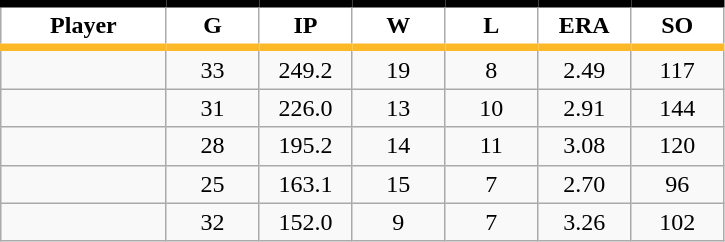<table class="wikitable sortable">
<tr>
<th style="background:#FFFFFF; border-top:#000000 5px solid; border-bottom:#FDB827 5px solid;" width="16%">Player</th>
<th style="background:#FFFFFF; border-top:#000000 5px solid; border-bottom:#FDB827 5px solid;" width="9%">G</th>
<th style="background:#FFFFFF; border-top:#000000 5px solid; border-bottom:#FDB827 5px solid;" width="9%">IP</th>
<th style="background:#FFFFFF; border-top:#000000 5px solid; border-bottom:#FDB827 5px solid;" width="9%">W</th>
<th style="background:#FFFFFF; border-top:#000000 5px solid; border-bottom:#FDB827 5px solid;" width="9%">L</th>
<th style="background:#FFFFFF; border-top:#000000 5px solid; border-bottom:#FDB827 5px solid;" width="9%">ERA</th>
<th style="background:#FFFFFF; border-top:#000000 5px solid; border-bottom:#FDB827 5px solid;" width="9%">SO</th>
</tr>
<tr align="center">
<td></td>
<td>33</td>
<td>249.2</td>
<td>19</td>
<td>8</td>
<td>2.49</td>
<td>117</td>
</tr>
<tr align="center">
<td></td>
<td>31</td>
<td>226.0</td>
<td>13</td>
<td>10</td>
<td>2.91</td>
<td>144</td>
</tr>
<tr align="center">
<td></td>
<td>28</td>
<td>195.2</td>
<td>14</td>
<td>11</td>
<td>3.08</td>
<td>120</td>
</tr>
<tr align="center">
<td></td>
<td>25</td>
<td>163.1</td>
<td>15</td>
<td>7</td>
<td>2.70</td>
<td>96</td>
</tr>
<tr align="center">
<td></td>
<td>32</td>
<td>152.0</td>
<td>9</td>
<td>7</td>
<td>3.26</td>
<td>102</td>
</tr>
</table>
